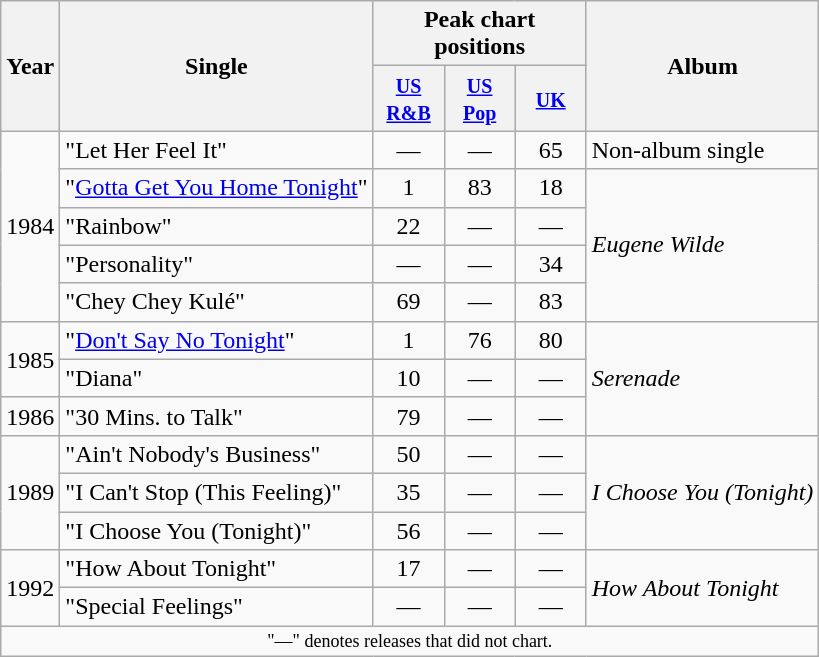<table class="wikitable">
<tr>
<th scope="col" rowspan="2">Year</th>
<th scope="col" rowspan="2">Single</th>
<th scope="col" colspan="3">Peak chart positions</th>
<th scope="col" rowspan="2">Album</th>
</tr>
<tr>
<th style="width:40px;"><small><a href='#'>US R&B</a></small><br></th>
<th style="width:40px;"><small><a href='#'>US Pop</a></small><br></th>
<th style="width:40px;"><small><a href='#'>UK</a></small><br></th>
</tr>
<tr>
<td rowspan="5">1984</td>
<td>"Let Her Feel It" </td>
<td align=center>―</td>
<td align=center>―</td>
<td align=center>65</td>
<td>Non-album single</td>
</tr>
<tr>
<td>"<a href='#'>Gotta Get You Home Tonight</a>"</td>
<td align=center>1</td>
<td align=center>83</td>
<td align=center>18</td>
<td rowspan="4"><em>Eugene Wilde</em></td>
</tr>
<tr>
<td>"Rainbow"</td>
<td align=center>22</td>
<td align=center>―</td>
<td align=center>―</td>
</tr>
<tr>
<td>"Personality"</td>
<td align=center>―</td>
<td align=center>―</td>
<td align=center>34</td>
</tr>
<tr>
<td>"Chey Chey Kulé"</td>
<td align=center>69</td>
<td align=center>―</td>
<td align=center>83</td>
</tr>
<tr>
<td rowspan="2">1985</td>
<td>"<a href='#'>Don't Say No Tonight</a>"</td>
<td align=center>1</td>
<td align=center>76</td>
<td align=center>80</td>
<td rowspan="3"><em>Serenade</em></td>
</tr>
<tr>
<td>"Diana"</td>
<td align=center>10</td>
<td align=center>―</td>
<td align=center>―</td>
</tr>
<tr>
<td>1986</td>
<td>"30 Mins. to Talk"</td>
<td align=center>79</td>
<td align=center>―</td>
<td align=center>―</td>
</tr>
<tr>
<td rowspan="3">1989</td>
<td>"Ain't Nobody's Business"</td>
<td align=center>50</td>
<td align=center>―</td>
<td align=center>―</td>
<td rowspan="3"><em>I Choose You (Tonight)</em></td>
</tr>
<tr>
<td>"I Can't Stop (This Feeling)"</td>
<td align=center>35</td>
<td align=center>―</td>
<td align=center>―</td>
</tr>
<tr>
<td>"I Choose You (Tonight)"</td>
<td align=center>56</td>
<td align=center>―</td>
<td align=center>―</td>
</tr>
<tr>
<td rowspan="2">1992</td>
<td>"How About Tonight"</td>
<td align=center>17</td>
<td align=center>―</td>
<td align=center>―</td>
<td rowspan="2"><em>How About Tonight</em></td>
</tr>
<tr>
<td>"Special Feelings"</td>
<td align=center>―</td>
<td align=center>―</td>
<td align=center>―</td>
</tr>
<tr>
<td colspan="6" style="text-align:center; font-size:9pt;">"—" denotes releases that did not chart.</td>
</tr>
</table>
